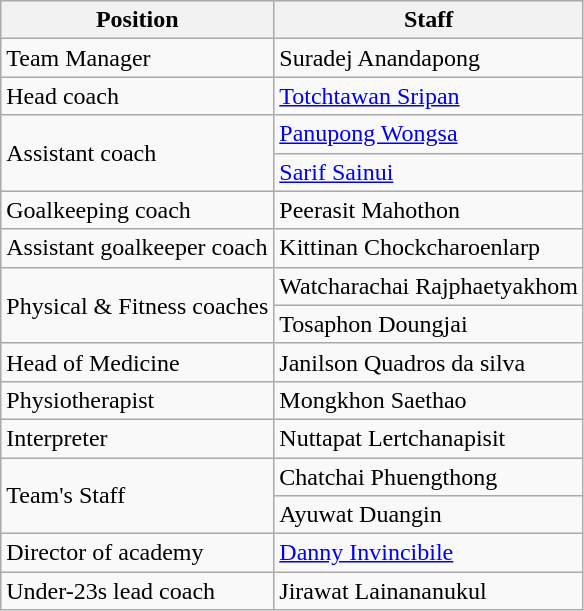<table class="wikitable">
<tr>
<th>Position</th>
<th>Staff</th>
</tr>
<tr>
<td>Team Manager</td>
<td> Suradej Anandapong</td>
</tr>
<tr>
<td>Head coach</td>
<td> <a href='#'>Totchtawan Sripan</a></td>
</tr>
<tr>
<td rowspan="2">Assistant coach</td>
<td> <a href='#'>Panupong Wongsa</a></td>
</tr>
<tr>
<td> <a href='#'>Sarif Sainui</a></td>
</tr>
<tr>
<td>Goalkeeping coach</td>
<td> Peerasit Mahothon</td>
</tr>
<tr>
<td>Assistant goalkeeper coach</td>
<td> Kittinan Chockcharoenlarp</td>
</tr>
<tr>
<td rowspan="2">Physical & Fitness coaches</td>
<td> Watcharachai Rajphaetyakhom</td>
</tr>
<tr>
<td> Tosaphon Doungjai</td>
</tr>
<tr>
<td>Head of Medicine</td>
<td> Janilson Quadros da silva</td>
</tr>
<tr>
<td>Physiotherapist</td>
<td> Mongkhon Saethao</td>
</tr>
<tr>
<td>Interpreter</td>
<td> Nuttapat Lertchanapisit</td>
</tr>
<tr>
<td rowspan="2">Team's Staff</td>
<td> Chatchai Phuengthong</td>
</tr>
<tr>
<td> Ayuwat Duangin</td>
</tr>
<tr>
<td>Director of academy</td>
<td> <a href='#'>Danny Invincibile</a></td>
</tr>
<tr>
<td>Under-23s lead coach</td>
<td> Jirawat Lainananukul</td>
</tr>
</table>
